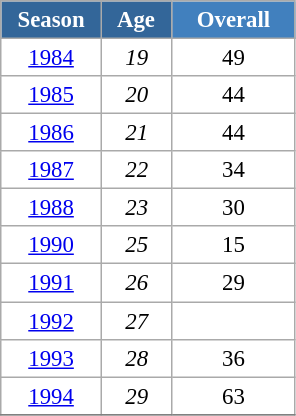<table class="wikitable" style="font-size:95%; text-align:center; border:grey solid 1px; border-collapse:collapse; background:#ffffff;">
<tr>
<th style="background-color:#369; color:white; width:60px;"> Season </th>
<th style="background-color:#369; color:white; width:40px;"> Age </th>
<th style="background-color:#4180be; color:white; width:75px;">Overall</th>
</tr>
<tr>
<td><a href='#'>1984</a></td>
<td><em>19</em></td>
<td>49</td>
</tr>
<tr>
<td><a href='#'>1985</a></td>
<td><em>20</em></td>
<td>44</td>
</tr>
<tr>
<td><a href='#'>1986</a></td>
<td><em>21</em></td>
<td>44</td>
</tr>
<tr>
<td><a href='#'>1987</a></td>
<td><em>22</em></td>
<td>34</td>
</tr>
<tr>
<td><a href='#'>1988</a></td>
<td><em>23</em></td>
<td>30</td>
</tr>
<tr>
<td><a href='#'>1990</a></td>
<td><em>25</em></td>
<td>15</td>
</tr>
<tr>
<td><a href='#'>1991</a></td>
<td><em>26</em></td>
<td>29</td>
</tr>
<tr>
<td><a href='#'>1992</a></td>
<td><em>27</em></td>
<td></td>
</tr>
<tr>
<td><a href='#'>1993</a></td>
<td><em>28</em></td>
<td>36</td>
</tr>
<tr>
<td><a href='#'>1994</a></td>
<td><em>29</em></td>
<td>63</td>
</tr>
<tr>
</tr>
</table>
